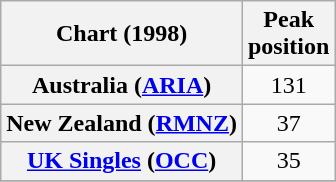<table class="wikitable sortable plainrowheaders">
<tr>
<th>Chart (1998)</th>
<th>Peak<br>position</th>
</tr>
<tr>
<th scope="row">Australia (<a href='#'>ARIA</a>)</th>
<td align="center">131</td>
</tr>
<tr>
<th scope="row">New Zealand (<a href='#'>RMNZ</a>)</th>
<td align="center">37</td>
</tr>
<tr>
<th scope="row"><a href='#'>UK Singles</a> (<a href='#'>OCC</a>)</th>
<td align="center">35</td>
</tr>
<tr>
</tr>
</table>
